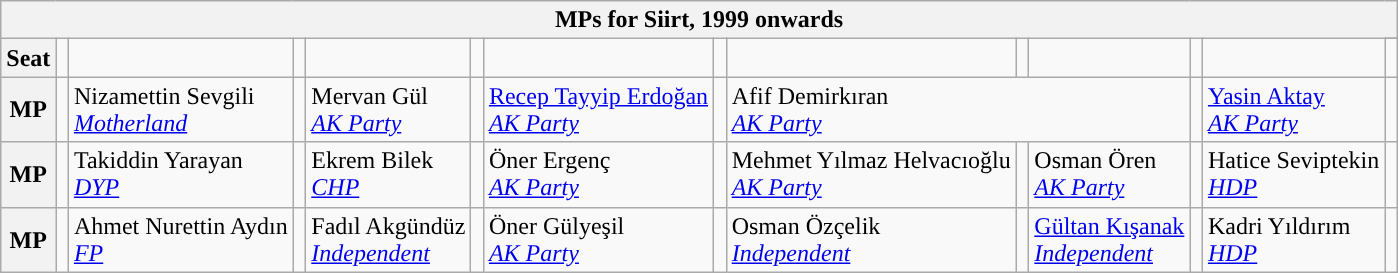<table class="wikitable">
<tr>
<th colspan = 14>MPs for Siirt, 1999 onwards</th>
</tr>
<tr>
<th rowspan = 2>Seat</th>
<td rowspan="2" style="width:1px;"></td>
<td rowspan = 2></td>
<td rowspan="2" style="width:1px;"></td>
<td rowspan = 2></td>
<td rowspan="2" style="width:1px;"></td>
<td rowspan = 2></td>
<td rowspan="2" style="width:1px;"></td>
<td rowspan = 2></td>
<td rowspan="2" style="width:1px;"></td>
<td rowspan = 2></td>
<td rowspan="2" style="width:1px;"></td>
<td rowspan = 2></td>
</tr>
<tr>
<td></td>
</tr>
<tr>
<th>MP</th>
<td width=1px style="background-color: "></td>
<td colspan = 1>Nizamettin Sevgili<br><em><a href='#'>Motherland</a></em></td>
<td width=1px style="background-color: "></td>
<td colspan = 1>Mervan Gül<br><em><a href='#'>AK Party</a></em></td>
<td width=1px style="background-color: "></td>
<td colspan = 1><a href='#'>Recep Tayyip Erdoğan</a><br><em><a href='#'>AK Party</a></em></td>
<td width=1px style="background-color: "></td>
<td colspan = 3>Afif Demirkıran<br><em><a href='#'>AK Party</a></em></td>
<td width=1px style="background-color: "></td>
<td colspan = 1><a href='#'>Yasin Aktay</a><br><em><a href='#'>AK Party</a></em></td>
<td width=1px style="background-color: "></td>
</tr>
<tr>
<th>MP</th>
<td width=1px style="background-color: "></td>
<td colspan = 1>Takiddin Yarayan<br><em><a href='#'>DYP</a></em></td>
<td width=1px style="background-color: "></td>
<td colspan = 1>Ekrem Bilek<br><em><a href='#'>CHP</a></em></td>
<td width=1px style="background-color: "></td>
<td colspan = 1>Öner Ergenç<br><em><a href='#'>AK Party</a></em></td>
<td width=1px style="background-color: "></td>
<td colspan = 1>Mehmet Yılmaz Helvacıoğlu<br><em><a href='#'>AK Party</a></em></td>
<td width=1px style="background-color: "></td>
<td colspan = 1>Osman Ören<br><em><a href='#'>AK Party</a></em></td>
<td width=1px style="background-color: "></td>
<td colspan = 1>Hatice Seviptekin<br><em><a href='#'>HDP</a></em></td>
<td width=1px style="background-color: "></td>
</tr>
<tr>
<th>MP</th>
<td width=1px style="background-color: "></td>
<td colspan = 1>Ahmet Nurettin Aydın<br><em><a href='#'>FP</a></em></td>
<td width=1px style="background-color: "></td>
<td colspan = 1>Fadıl Akgündüz<br><em><a href='#'>Independent</a></em></td>
<td width=1px style="background-color: "></td>
<td colspan = 1>Öner Gülyeşil<br><em><a href='#'>AK Party</a></em></td>
<td width=1px style="background-color: "></td>
<td colspan = 1>Osman Özçelik<br><em><a href='#'>Independent</a></em></td>
<td width=1px style="background-color: "></td>
<td colspan = 1><a href='#'>Gültan Kışanak</a><br><em><a href='#'>Independent</a></em></td>
<td width=1px style="background-color: "></td>
<td colspan = 1>Kadri Yıldırım<br><em><a href='#'>HDP</a></em></td>
<td width=1px style="background-color: "></td>
</tr>
</table>
